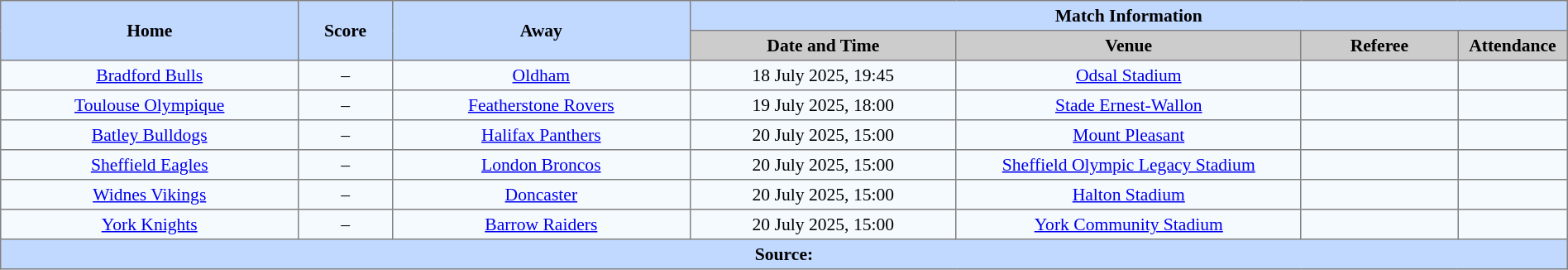<table border=1 style="border-collapse:collapse; font-size:90%; text-align:center;" cellpadding=3 cellspacing=0 width=100%>
<tr bgcolor=#C1D8FF>
<th scope="col" rowspan=2 width=19%>Home</th>
<th scope="col" rowspan=2 width=6%>Score</th>
<th scope="col" rowspan=2 width=19%>Away</th>
<th colspan=4>Match Information</th>
</tr>
<tr bgcolor=#CCCCCC>
<th scope="col" width=17%>Date and Time</th>
<th scope="col" width=22%>Venue</th>
<th scope="col" width=10%>Referee</th>
<th scope="col" width=7%>Attendance</th>
</tr>
<tr bgcolor=#F5FAFF>
<td> <a href='#'>Bradford Bulls</a></td>
<td>–</td>
<td> <a href='#'>Oldham</a></td>
<td>18 July 2025, 19:45</td>
<td><a href='#'>Odsal Stadium</a></td>
<td></td>
<td></td>
</tr>
<tr bgcolor=#F5FAFF>
<td> <a href='#'>Toulouse Olympique</a></td>
<td>–</td>
<td> <a href='#'>Featherstone Rovers</a></td>
<td>19 July 2025, 18:00</td>
<td><a href='#'>Stade Ernest-Wallon</a></td>
<td></td>
<td></td>
</tr>
<tr bgcolor=#F5FAFF>
<td> <a href='#'>Batley Bulldogs</a></td>
<td>–</td>
<td> <a href='#'>Halifax Panthers</a></td>
<td>20 July 2025, 15:00</td>
<td><a href='#'>Mount Pleasant</a></td>
<td></td>
<td></td>
</tr>
<tr bgcolor=#F5FAFF>
<td> <a href='#'>Sheffield Eagles</a></td>
<td>–</td>
<td> <a href='#'>London Broncos</a></td>
<td>20 July 2025, 15:00</td>
<td><a href='#'>Sheffield Olympic Legacy Stadium</a></td>
<td></td>
<td></td>
</tr>
<tr bgcolor=#F5FAFF>
<td> <a href='#'>Widnes Vikings</a></td>
<td>–</td>
<td> <a href='#'>Doncaster</a></td>
<td>20 July 2025, 15:00</td>
<td><a href='#'>Halton Stadium</a></td>
<td></td>
<td></td>
</tr>
<tr bgcolor=#F5FAFF>
<td> <a href='#'>York Knights</a></td>
<td>–</td>
<td> <a href='#'>Barrow Raiders</a></td>
<td>20 July 2025, 15:00</td>
<td><a href='#'>York Community Stadium</a></td>
<td></td>
<td></td>
</tr>
<tr style="background:#c1d8ff;">
<th colspan=7>Source:</th>
</tr>
</table>
